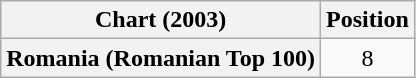<table class="wikitable plainrowheaders" style="text-align:center">
<tr>
<th>Chart (2003)</th>
<th>Position</th>
</tr>
<tr>
<th scope="row">Romania (Romanian Top 100)</th>
<td>8</td>
</tr>
</table>
